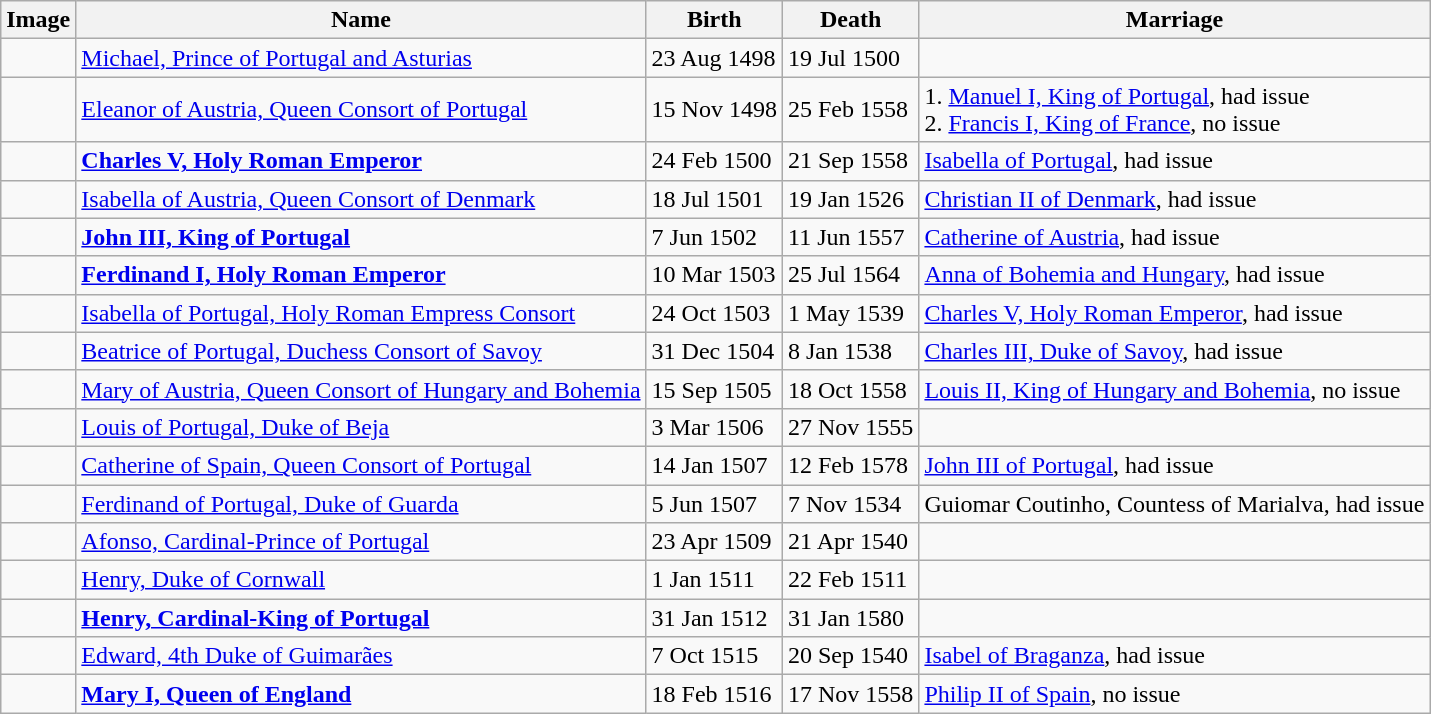<table class="wikitable mw-collapsible">
<tr>
<th>Image</th>
<th>Name</th>
<th>Birth</th>
<th>Death</th>
<th>Marriage</th>
</tr>
<tr>
<td></td>
<td><a href='#'>Michael, Prince of Portugal and Asturias</a></td>
<td>23 Aug 1498</td>
<td>19 Jul 1500</td>
<td></td>
</tr>
<tr>
<td></td>
<td><a href='#'>Eleanor of Austria, Queen Consort of Portugal</a></td>
<td>15 Nov 1498</td>
<td>25 Feb 1558</td>
<td>1. <a href='#'>Manuel I, King of Portugal</a>, had issue<br>2. <a href='#'>Francis I, King of France</a>, no issue</td>
</tr>
<tr>
<td></td>
<td><strong><a href='#'>Charles V, Holy Roman Emperor</a></strong></td>
<td>24 Feb 1500</td>
<td>21 Sep 1558</td>
<td><a href='#'>Isabella of Portugal</a>, had issue</td>
</tr>
<tr>
<td></td>
<td><a href='#'>Isabella of Austria, Queen Consort of Denmark</a></td>
<td>18 Jul 1501</td>
<td>19 Jan 1526</td>
<td><a href='#'>Christian II of Denmark</a>, had issue</td>
</tr>
<tr>
<td></td>
<td><a href='#'><strong>John III, King of Portugal</strong></a></td>
<td>7 Jun 1502</td>
<td>11 Jun 1557</td>
<td><a href='#'>Catherine of Austria</a>, had issue</td>
</tr>
<tr>
<td></td>
<td><strong><a href='#'>Ferdinand I, Holy Roman Emperor</a></strong></td>
<td>10 Mar 1503</td>
<td>25 Jul 1564</td>
<td><a href='#'>Anna of Bohemia and Hungary</a>, had issue</td>
</tr>
<tr>
<td></td>
<td><a href='#'>Isabella of Portugal, Holy Roman Empress Consort</a></td>
<td>24 Oct 1503</td>
<td>1 May 1539</td>
<td><a href='#'>Charles V, Holy Roman Emperor</a>, had issue</td>
</tr>
<tr>
<td></td>
<td><a href='#'>Beatrice of Portugal, Duchess Consort of Savoy</a></td>
<td>31 Dec 1504</td>
<td>8 Jan 1538</td>
<td><a href='#'>Charles III, Duke of Savoy</a>, had issue</td>
</tr>
<tr>
<td></td>
<td><a href='#'>Mary of Austria, Queen Consort of Hungary and Bohemia</a></td>
<td>15 Sep 1505</td>
<td>18 Oct 1558</td>
<td><a href='#'>Louis II, King of Hungary and Bohemia</a>, no issue</td>
</tr>
<tr>
<td></td>
<td><a href='#'>Louis of Portugal, Duke of Beja</a></td>
<td>3 Mar 1506</td>
<td>27 Nov 1555</td>
<td></td>
</tr>
<tr>
<td></td>
<td><a href='#'>Catherine of Spain, Queen Consort of Portugal</a></td>
<td>14 Jan 1507</td>
<td>12 Feb 1578</td>
<td><a href='#'>John III of Portugal</a>, had issue</td>
</tr>
<tr>
<td></td>
<td><a href='#'>Ferdinand of Portugal, Duke of Guarda</a></td>
<td>5 Jun 1507</td>
<td>7 Nov 1534</td>
<td>Guiomar Coutinho, Countess of Marialva, had issue</td>
</tr>
<tr>
<td></td>
<td><a href='#'>Afonso, Cardinal-Prince of Portugal</a></td>
<td>23 Apr 1509</td>
<td>21 Apr 1540</td>
<td></td>
</tr>
<tr>
<td></td>
<td><a href='#'>Henry, Duke of Cornwall</a></td>
<td>1 Jan 1511</td>
<td>22 Feb 1511</td>
<td></td>
</tr>
<tr>
<td></td>
<td><a href='#'><strong>Henry, Cardinal-King of Portugal</strong></a></td>
<td>31 Jan 1512</td>
<td>31 Jan 1580</td>
<td></td>
</tr>
<tr>
<td></td>
<td><a href='#'>Edward, 4th Duke of Guimarães</a></td>
<td>7 Oct 1515</td>
<td>20 Sep 1540</td>
<td><a href='#'>Isabel of Braganza</a>, had issue</td>
</tr>
<tr>
<td></td>
<td><a href='#'><strong>Mary I, Queen of England</strong></a></td>
<td>18 Feb 1516</td>
<td>17 Nov 1558</td>
<td><a href='#'>Philip II of Spain</a>, no issue</td>
</tr>
</table>
